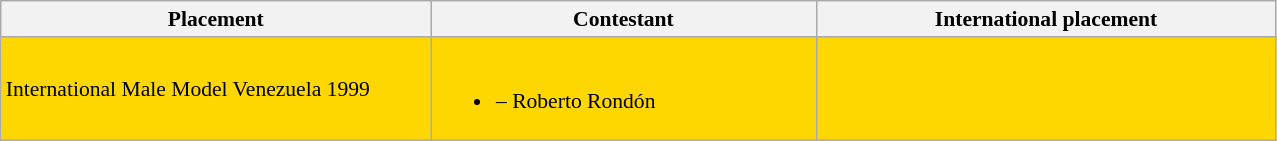<table class="wikitable sortable" style="font-size: 90%;">
<tr>
<th width="280">Placement</th>
<th width="250">Contestant</th>
<th width="300">International placement</th>
</tr>
<tr style="background:gold;">
<td>International Male Model Venezuela 1999</td>
<td><br><ul><li> – Roberto Rondón</li></ul></td>
<td></td>
</tr>
</table>
